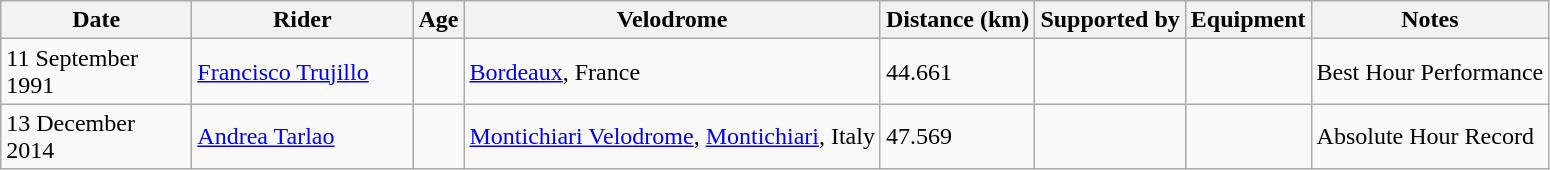<table class="wikitable sortable">
<tr>
<th width=120>Date</th>
<th width=140>Rider</th>
<th>Age</th>
<th>Velodrome</th>
<th>Distance (km)</th>
<th>Supported by</th>
<th>Equipment</th>
<th>Notes</th>
</tr>
<tr>
<td>11 September 1991</td>
<td> <a href='#'>Francisco Trujillo</a></td>
<td></td>
<td><a href='#'>Bordeaux</a>, France</td>
<td>44.661</td>
<td></td>
<td></td>
<td>Best Hour Performance</td>
</tr>
<tr>
<td>13 December 2014</td>
<td> <a href='#'>Andrea Tarlao</a></td>
<td></td>
<td><a href='#'>Montichiari Velodrome</a>, <a href='#'>Montichiari</a>, Italy</td>
<td>47.569</td>
<td></td>
<td></td>
<td>Absolute Hour Record</td>
</tr>
</table>
